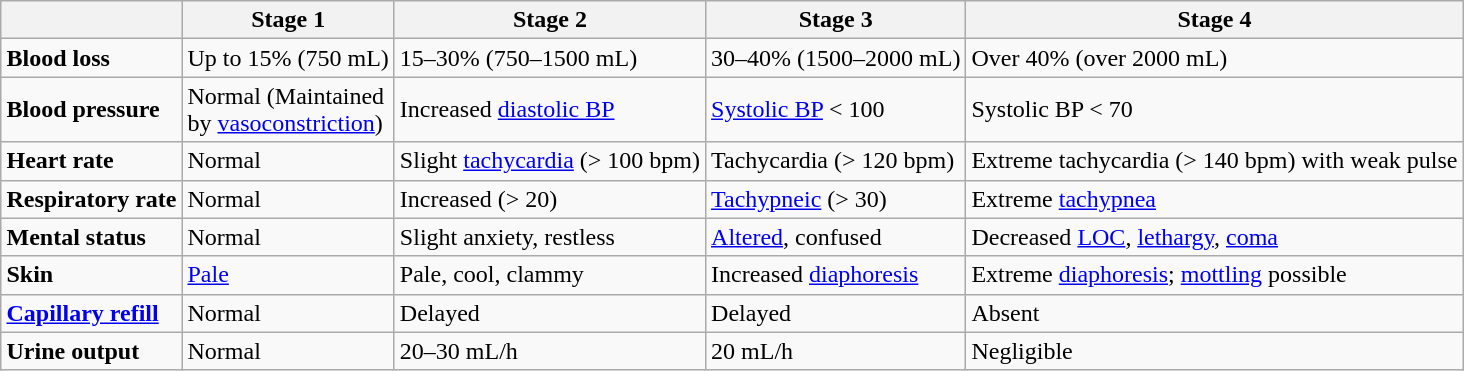<table class="wikitable" style="margin: 1em auto 1em auto;">
<tr>
<th scope="col"></th>
<th scope="col"><strong>Stage 1</strong></th>
<th scope="col"><strong>Stage 2</strong></th>
<th scope="col"><strong>Stage 3</strong></th>
<th scope="col"><strong>Stage 4</strong></th>
</tr>
<tr>
<td><strong>Blood loss</strong></td>
<td>Up to 15% (750 mL)</td>
<td>15–30% (750–1500 mL)</td>
<td>30–40% (1500–2000 mL)</td>
<td>Over 40% (over 2000 mL)</td>
</tr>
<tr>
<td><strong>Blood pressure</strong></td>
<td>Normal (Maintained<br>by <a href='#'>vasoconstriction</a>)</td>
<td>Increased <a href='#'>diastolic BP</a></td>
<td><a href='#'>Systolic BP</a> < 100</td>
<td>Systolic BP < 70</td>
</tr>
<tr>
<td><strong>Heart rate</strong></td>
<td>Normal</td>
<td>Slight <a href='#'>tachycardia</a> (> 100 bpm)</td>
<td>Tachycardia (> 120 bpm)</td>
<td>Extreme tachycardia (> 140 bpm) with weak pulse</td>
</tr>
<tr>
<td><strong>Respiratory rate</strong></td>
<td>Normal</td>
<td>Increased (> 20)</td>
<td><a href='#'>Tachypneic</a> (> 30)</td>
<td>Extreme <a href='#'>tachypnea</a></td>
</tr>
<tr>
<td><strong>Mental status</strong></td>
<td>Normal</td>
<td>Slight anxiety, restless</td>
<td><a href='#'>Altered</a>, confused</td>
<td>Decreased <a href='#'>LOC</a>, <a href='#'>lethargy</a>, <a href='#'>coma</a></td>
</tr>
<tr>
<td><strong>Skin</strong></td>
<td><a href='#'>Pale</a></td>
<td>Pale, cool, clammy</td>
<td>Increased <a href='#'>diaphoresis</a></td>
<td>Extreme <a href='#'>diaphoresis</a>; <a href='#'>mottling</a> possible</td>
</tr>
<tr>
<td><strong><a href='#'>Capillary refill</a></strong></td>
<td>Normal</td>
<td>Delayed</td>
<td>Delayed</td>
<td>Absent</td>
</tr>
<tr>
<td><strong>Urine output</strong></td>
<td>Normal</td>
<td>20–30 mL/h</td>
<td>20 mL/h</td>
<td>Negligible</td>
</tr>
</table>
